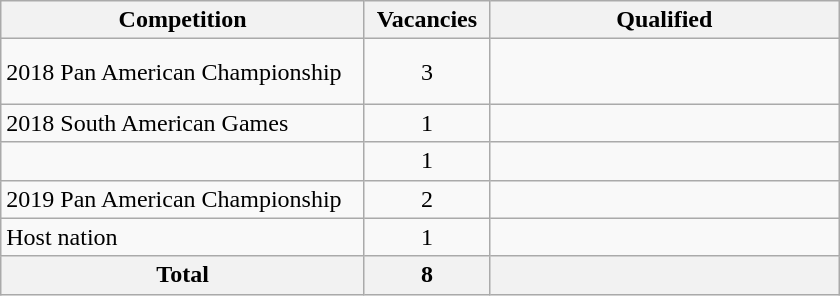<table class = "wikitable" width=560>
<tr>
<th width=300>Competition</th>
<th width=80>Vacancies</th>
<th width=300>Qualified</th>
</tr>
<tr>
<td>2018 Pan American Championship</td>
<td align="center">3</td>
<td><br><br></td>
</tr>
<tr>
<td>2018 South American Games</td>
<td align="center">1</td>
<td></td>
</tr>
<tr>
<td></td>
<td align="center">1</td>
<td></td>
</tr>
<tr>
<td>2019 Pan American Championship</td>
<td align="center">2</td>
<td><br></td>
</tr>
<tr>
<td>Host nation</td>
<td align="center">1</td>
<td></td>
</tr>
<tr>
<th>Total</th>
<th>8</th>
<th></th>
</tr>
</table>
